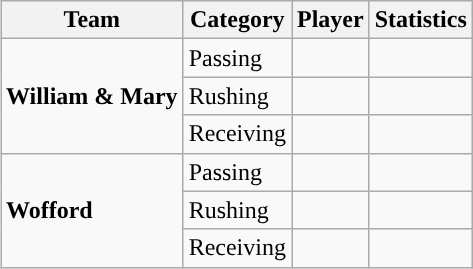<table class="wikitable" style="float: right;">
<tr>
<th>Team</th>
<th>Category</th>
<th>Player</th>
<th>Statistics</th>
</tr>
<tr>
<td rowspan=3><strong>William & Mary</strong></td>
<td>Passing</td>
<td></td>
<td></td>
</tr>
<tr>
<td>Rushing</td>
<td></td>
<td></td>
</tr>
<tr>
<td>Receiving</td>
<td></td>
<td></td>
</tr>
<tr>
<td rowspan=3><strong>Wofford</strong></td>
<td>Passing</td>
<td></td>
<td></td>
</tr>
<tr>
<td>Rushing</td>
<td></td>
<td></td>
</tr>
<tr>
<td>Receiving</td>
<td></td>
<td></td>
</tr>
</table>
